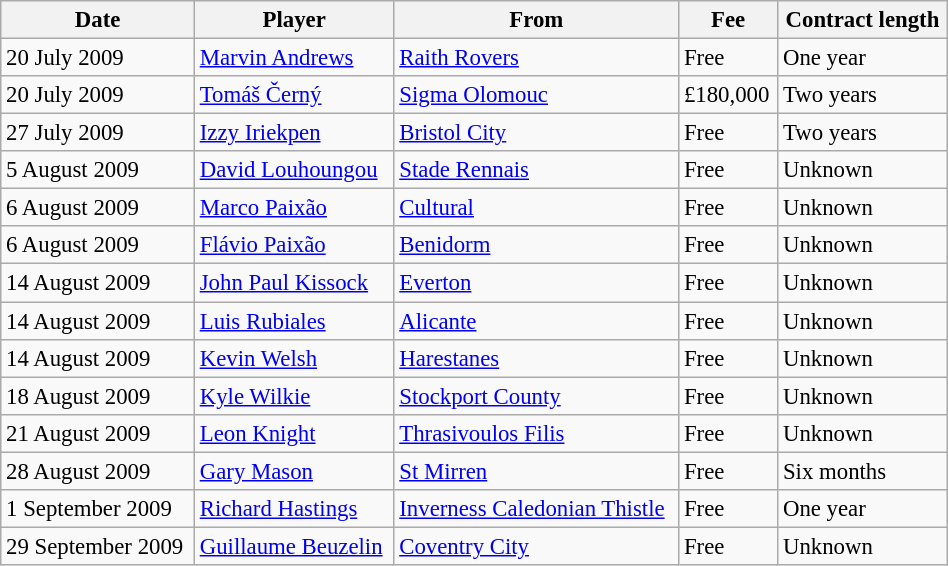<table class="wikitable" style="font-size:95%; width:50%">
<tr>
<th>Date</th>
<th>Player</th>
<th>From</th>
<th>Fee</th>
<th>Contract length</th>
</tr>
<tr>
<td>20 July 2009</td>
<td> <a href='#'>Marvin Andrews</a></td>
<td> <a href='#'>Raith Rovers</a></td>
<td>Free</td>
<td>One year</td>
</tr>
<tr>
<td>20 July 2009</td>
<td> <a href='#'>Tomáš Černý</a></td>
<td> <a href='#'>Sigma Olomouc</a></td>
<td>£180,000</td>
<td>Two years</td>
</tr>
<tr>
<td>27 July 2009</td>
<td> <a href='#'>Izzy Iriekpen</a></td>
<td> <a href='#'>Bristol City</a></td>
<td>Free</td>
<td>Two years</td>
</tr>
<tr>
<td>5 August 2009</td>
<td> <a href='#'>David Louhoungou</a></td>
<td> <a href='#'>Stade Rennais</a></td>
<td>Free</td>
<td>Unknown</td>
</tr>
<tr>
<td>6 August 2009</td>
<td> <a href='#'>Marco Paixão</a></td>
<td> <a href='#'>Cultural</a></td>
<td>Free</td>
<td>Unknown</td>
</tr>
<tr>
<td>6 August 2009</td>
<td> <a href='#'>Flávio Paixão</a></td>
<td> <a href='#'>Benidorm</a></td>
<td>Free</td>
<td>Unknown</td>
</tr>
<tr>
<td>14 August 2009</td>
<td> <a href='#'>John Paul Kissock</a></td>
<td> <a href='#'>Everton</a></td>
<td>Free</td>
<td>Unknown</td>
</tr>
<tr>
<td>14 August 2009</td>
<td> <a href='#'>Luis Rubiales</a></td>
<td> <a href='#'>Alicante</a></td>
<td>Free</td>
<td>Unknown</td>
</tr>
<tr>
<td>14 August 2009</td>
<td> <a href='#'>Kevin Welsh</a></td>
<td> <a href='#'>Harestanes</a></td>
<td>Free</td>
<td>Unknown</td>
</tr>
<tr>
<td>18 August 2009</td>
<td> <a href='#'>Kyle Wilkie</a></td>
<td> <a href='#'>Stockport County</a></td>
<td>Free</td>
<td>Unknown</td>
</tr>
<tr>
<td>21 August 2009</td>
<td> <a href='#'>Leon Knight</a></td>
<td> <a href='#'>Thrasivoulos Filis</a></td>
<td>Free</td>
<td>Unknown</td>
</tr>
<tr>
<td>28 August 2009</td>
<td> <a href='#'>Gary Mason</a></td>
<td> <a href='#'>St Mirren</a></td>
<td>Free</td>
<td>Six months</td>
</tr>
<tr>
<td>1 September 2009</td>
<td> <a href='#'>Richard Hastings</a></td>
<td> <a href='#'>Inverness Caledonian Thistle</a></td>
<td>Free</td>
<td>One year</td>
</tr>
<tr>
<td>29 September 2009</td>
<td> <a href='#'>Guillaume Beuzelin</a></td>
<td> <a href='#'>Coventry City</a></td>
<td>Free</td>
<td>Unknown</td>
</tr>
</table>
